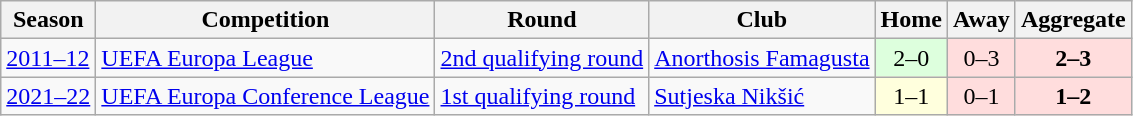<table class="wikitable">
<tr>
<th>Season</th>
<th>Competition</th>
<th>Round</th>
<th>Club</th>
<th>Home</th>
<th>Away</th>
<th>Aggregate</th>
</tr>
<tr>
<td><a href='#'>2011–12</a></td>
<td><a href='#'>UEFA Europa League</a></td>
<td><a href='#'>2nd qualifying round</a></td>
<td> <a href='#'>Anorthosis Famagusta</a></td>
<td bgcolor="#ddffdd" style="text-align:center;">2–0</td>
<td bgcolor="#ffdddd" style="text-align:center;">0–3</td>
<td bgcolor="#ffdddd" style="text-align:center;"><strong>2–3</strong></td>
</tr>
<tr>
<td><a href='#'>2021–22</a></td>
<td><a href='#'>UEFA Europa Conference League</a></td>
<td><a href='#'>1st qualifying round</a></td>
<td> <a href='#'>Sutjeska Nikšić</a></td>
<td bgcolor="#ffffdd" style="text-align:center;">1–1</td>
<td bgcolor="#ffdddd" style="text-align:center;">0–1</td>
<td bgcolor="#ffdddd" style="text-align:center;"><strong>1–2</strong></td>
</tr>
</table>
